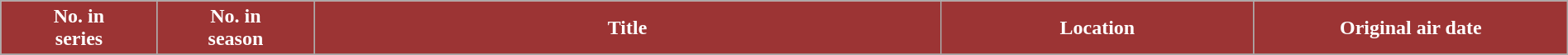<table class="wikitable plainrowheaders" style="width:100%; margin:auto; background:#FFF;">
<tr>
<th style="width:10%; background:#9C3434; color:#fff;">No. in<br>series </th>
<th style="width:10%; background:#9C3434; color:#fff;">No. in<br>season </th>
<th style="width:40%; background:#9C3434; color:#fff;">Title</th>
<th style="width:20%; background:#9C3434; color:#fff;">Location</th>
<th style="width:20%; background:#9C3434; color:#fff;">Original air date</th>
</tr>
<tr>
</tr>
</table>
